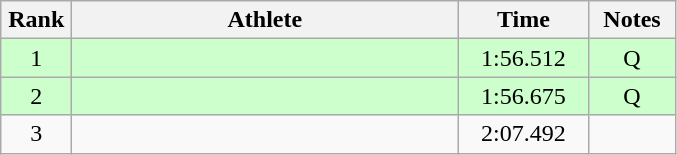<table class=wikitable style="text-align:center">
<tr>
<th width=40>Rank</th>
<th width=250>Athlete</th>
<th width=80>Time</th>
<th width=50>Notes</th>
</tr>
<tr bgcolor="ccffcc">
<td>1</td>
<td align=left></td>
<td>1:56.512</td>
<td>Q</td>
</tr>
<tr bgcolor="ccffcc">
<td>2</td>
<td align=left></td>
<td>1:56.675</td>
<td>Q</td>
</tr>
<tr>
<td>3</td>
<td align=left></td>
<td>2:07.492</td>
<td></td>
</tr>
</table>
